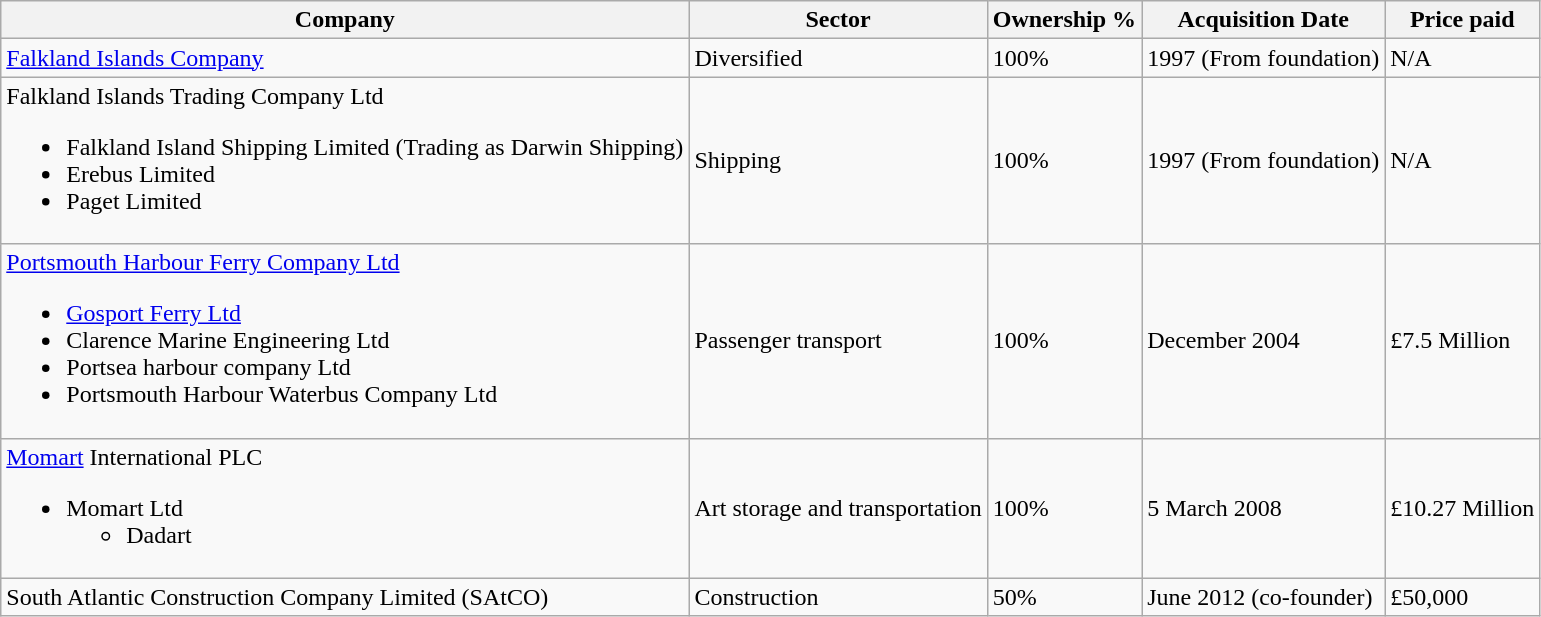<table class="wikitable sortable">
<tr>
<th>Company</th>
<th>Sector</th>
<th>Ownership %</th>
<th>Acquisition Date</th>
<th>Price paid</th>
</tr>
<tr>
<td><a href='#'>Falkland Islands Company</a></td>
<td>Diversified</td>
<td>100%</td>
<td>1997 (From foundation)</td>
<td>N/A</td>
</tr>
<tr>
<td>Falkland Islands Trading Company Ltd<br><ul><li>Falkland Island Shipping Limited (Trading as Darwin Shipping)</li><li>Erebus Limited</li><li>Paget Limited</li></ul></td>
<td>Shipping</td>
<td>100%</td>
<td>1997 (From foundation)</td>
<td>N/A</td>
</tr>
<tr>
<td><a href='#'>Portsmouth Harbour Ferry Company Ltd</a><br><ul><li><a href='#'>Gosport Ferry Ltd</a></li><li>Clarence Marine Engineering Ltd</li><li>Portsea harbour company Ltd</li><li>Portsmouth Harbour Waterbus Company Ltd</li></ul></td>
<td>Passenger transport</td>
<td>100%</td>
<td>December 2004</td>
<td>£7.5 Million</td>
</tr>
<tr>
<td><a href='#'>Momart</a> International PLC<br><ul><li>Momart Ltd<ul><li>Dadart</li></ul></li></ul></td>
<td>Art storage and transportation</td>
<td>100%</td>
<td>5 March 2008</td>
<td>£10.27 Million</td>
</tr>
<tr>
<td>South Atlantic Construction Company Limited (SAtCO)</td>
<td>Construction</td>
<td>50%</td>
<td>June 2012 (co-founder)</td>
<td>£50,000</td>
</tr>
</table>
